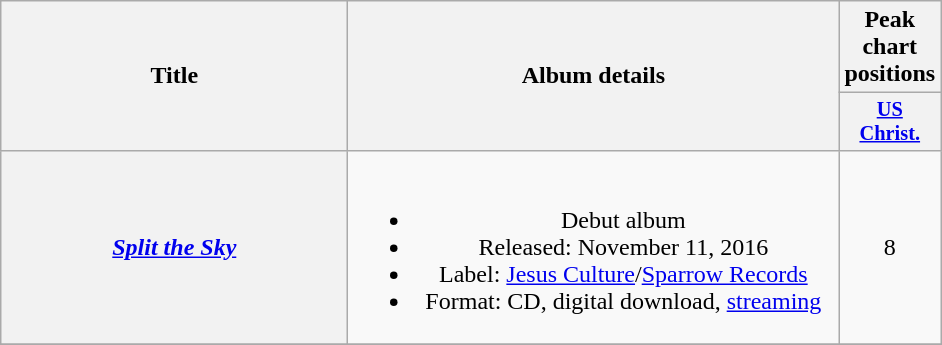<table class="wikitable plainrowheaders" style="text-align:center;">
<tr>
<th scope="col" rowspan="2" style="width:14em;">Title</th>
<th scope="col" rowspan="2" style="width:20em;">Album details</th>
<th scope="col" colspan="1">Peak chart positions</th>
</tr>
<tr>
<th scope="col" style="width:3em;font-size:85%;"><a href='#'>US<br>Christ.</a><br></th>
</tr>
<tr>
<th scope="row"><em><a href='#'>Split the Sky</a></em></th>
<td><br><ul><li>Debut album</li><li>Released: November 11, 2016</li><li>Label: <a href='#'>Jesus Culture</a>/<a href='#'>Sparrow Records</a></li><li>Format: CD, digital download, <a href='#'>streaming</a></li></ul></td>
<td>8</td>
</tr>
<tr>
</tr>
</table>
